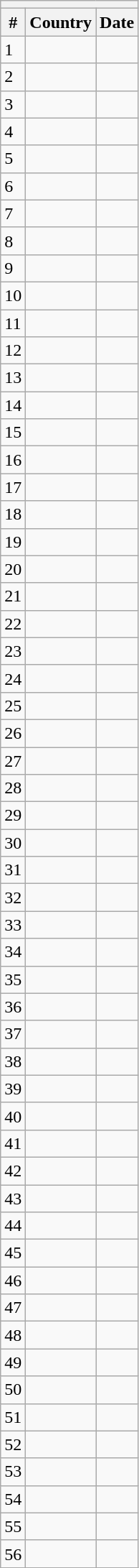<table class="wikitable sortable">
<tr>
<th colspan="3"></th>
</tr>
<tr>
<th>#</th>
<th>Country</th>
<th>Date</th>
</tr>
<tr>
<td>1</td>
<td></td>
<td></td>
</tr>
<tr>
<td>2</td>
<td></td>
<td></td>
</tr>
<tr>
<td>3</td>
<td></td>
<td></td>
</tr>
<tr>
<td>4</td>
<td></td>
<td></td>
</tr>
<tr>
<td>5</td>
<td></td>
<td></td>
</tr>
<tr>
<td>6</td>
<td></td>
<td></td>
</tr>
<tr>
<td>7</td>
<td></td>
<td></td>
</tr>
<tr>
<td>8</td>
<td></td>
<td></td>
</tr>
<tr>
<td>9</td>
<td></td>
<td></td>
</tr>
<tr>
<td>10</td>
<td></td>
<td></td>
</tr>
<tr>
<td>11</td>
<td></td>
<td></td>
</tr>
<tr>
<td>12</td>
<td></td>
<td></td>
</tr>
<tr>
<td>13</td>
<td></td>
<td></td>
</tr>
<tr>
<td>14</td>
<td></td>
<td></td>
</tr>
<tr>
<td>15</td>
<td></td>
<td></td>
</tr>
<tr>
<td>16</td>
<td></td>
<td></td>
</tr>
<tr>
<td>17</td>
<td></td>
<td></td>
</tr>
<tr>
<td>18</td>
<td></td>
<td></td>
</tr>
<tr>
<td>19</td>
<td></td>
<td></td>
</tr>
<tr>
<td>20</td>
<td></td>
<td></td>
</tr>
<tr>
<td>21</td>
<td></td>
<td></td>
</tr>
<tr>
<td>22</td>
<td></td>
<td></td>
</tr>
<tr>
<td>23</td>
<td></td>
<td></td>
</tr>
<tr>
<td>24</td>
<td></td>
<td></td>
</tr>
<tr>
<td>25</td>
<td></td>
<td></td>
</tr>
<tr>
<td>26</td>
<td></td>
<td></td>
</tr>
<tr>
<td>27</td>
<td></td>
<td></td>
</tr>
<tr>
<td>28</td>
<td></td>
<td></td>
</tr>
<tr>
<td>29</td>
<td></td>
<td></td>
</tr>
<tr>
<td>30</td>
<td></td>
<td></td>
</tr>
<tr>
<td>31</td>
<td></td>
<td></td>
</tr>
<tr>
<td>32</td>
<td></td>
<td></td>
</tr>
<tr>
<td>33</td>
<td></td>
<td></td>
</tr>
<tr>
<td>34</td>
<td></td>
<td></td>
</tr>
<tr>
<td>35</td>
<td></td>
<td></td>
</tr>
<tr>
<td>36</td>
<td></td>
<td></td>
</tr>
<tr>
<td>37</td>
<td></td>
<td></td>
</tr>
<tr>
<td>38</td>
<td></td>
<td></td>
</tr>
<tr>
<td>39</td>
<td></td>
<td></td>
</tr>
<tr>
<td>40</td>
<td></td>
<td></td>
</tr>
<tr>
<td>41</td>
<td></td>
<td></td>
</tr>
<tr>
<td>42</td>
<td></td>
<td></td>
</tr>
<tr>
<td>43</td>
<td></td>
<td></td>
</tr>
<tr>
<td>44</td>
<td></td>
<td></td>
</tr>
<tr>
<td>45</td>
<td></td>
<td></td>
</tr>
<tr>
<td>46</td>
<td></td>
<td></td>
</tr>
<tr>
<td>47</td>
<td></td>
<td></td>
</tr>
<tr>
<td>48</td>
<td></td>
<td></td>
</tr>
<tr>
<td>49</td>
<td></td>
<td></td>
</tr>
<tr>
<td>50</td>
<td></td>
<td></td>
</tr>
<tr>
<td>51</td>
<td></td>
<td></td>
</tr>
<tr>
<td>52</td>
<td></td>
<td></td>
</tr>
<tr>
<td>53</td>
<td></td>
<td></td>
</tr>
<tr>
<td>54</td>
<td></td>
<td></td>
</tr>
<tr>
<td>55</td>
<td></td>
<td></td>
</tr>
<tr>
<td>56</td>
<td></td>
<td></td>
</tr>
</table>
